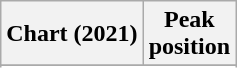<table class="wikitable sortable plainrowheaders" style="text-align:center">
<tr>
<th scope="col">Chart (2021)</th>
<th scope="col">Peak<br>position</th>
</tr>
<tr>
</tr>
<tr>
</tr>
<tr>
</tr>
</table>
